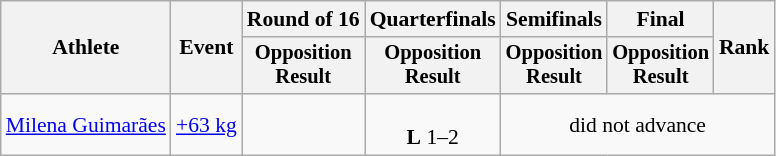<table class="wikitable" style="font-size:90%;">
<tr>
<th rowspan=2>Athlete</th>
<th rowspan=2>Event</th>
<th>Round of 16</th>
<th>Quarterfinals</th>
<th>Semifinals</th>
<th>Final</th>
<th rowspan=2>Rank</th>
</tr>
<tr style="font-size:95%">
<th>Opposition<br>Result</th>
<th>Opposition<br>Result</th>
<th>Opposition<br>Result</th>
<th>Opposition<br>Result</th>
</tr>
<tr align=center>
<td align=left><a href='#'>Milena Guimarães</a></td>
<td align=left><a href='#'>+63 kg</a></td>
<td></td>
<td><br><strong>L</strong> 1–2</td>
<td colspan=3>did not advance</td>
</tr>
</table>
